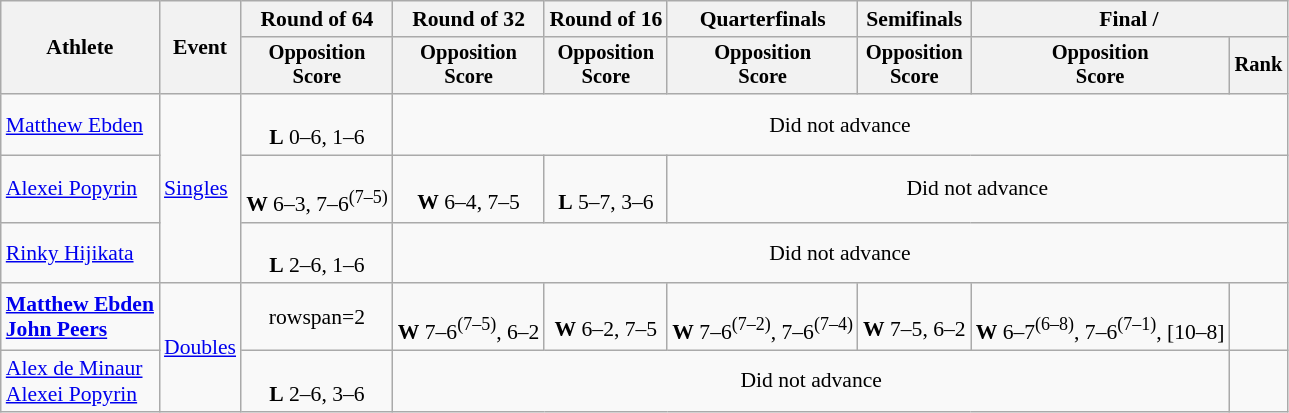<table class=wikitable style=font-size:90%;text-align:center>
<tr>
<th rowspan=2>Athlete</th>
<th rowspan=2>Event</th>
<th>Round of 64</th>
<th>Round of 32</th>
<th>Round of 16</th>
<th>Quarterfinals</th>
<th>Semifinals</th>
<th colspan=2>Final / </th>
</tr>
<tr style=font-size:95%>
<th>Opposition<br>Score</th>
<th>Opposition<br>Score</th>
<th>Opposition<br>Score</th>
<th>Opposition<br>Score</th>
<th>Opposition<br>Score</th>
<th>Opposition<br>Score</th>
<th>Rank</th>
</tr>
<tr>
<td align=left><a href='#'>Matthew Ebden</a></td>
<td align=left rowspan=3><a href='#'>Singles</a></td>
<td><br><strong>L</strong> 0–6, 1–6</td>
<td colspan=6>Did not advance</td>
</tr>
<tr>
<td align=left><a href='#'>Alexei Popyrin</a></td>
<td><br><strong>W</strong> 6–3, 7–6<sup>(7–5)</sup></td>
<td><br><strong>W</strong> 6–4, 7–5</td>
<td><br><strong>L</strong> 5–7, 3–6</td>
<td colspan=4>Did not advance</td>
</tr>
<tr>
<td align=left><a href='#'>Rinky Hijikata</a></td>
<td><br><strong>L</strong> 2–6, 1–6</td>
<td colspan=6>Did not advance</td>
</tr>
<tr>
<td align=left><strong><a href='#'>Matthew Ebden</a><br><a href='#'>John Peers</a></strong></td>
<td rowspan=2 align=left><a href='#'>Doubles</a></td>
<td>rowspan=2 </td>
<td><br><strong>W</strong> 7–6<sup>(7–5)</sup>, 6–2</td>
<td><br><strong>W</strong> 6–2, 7–5</td>
<td><br><strong>W</strong> 7–6<sup>(7–2)</sup>, 7–6<sup>(7–4)</sup></td>
<td><br><strong>W</strong> 7–5, 6–2</td>
<td><br><strong>W</strong> 6–7<sup>(6–8)</sup>, 7–6<sup>(7–1)</sup>, [10–8]</td>
<td></td>
</tr>
<tr>
<td align=left><a href='#'>Alex de Minaur</a><br><a href='#'>Alexei Popyrin</a></td>
<td><br><strong>L</strong> 2–6, 3–6</td>
<td colspan=5>Did not advance</td>
</tr>
</table>
